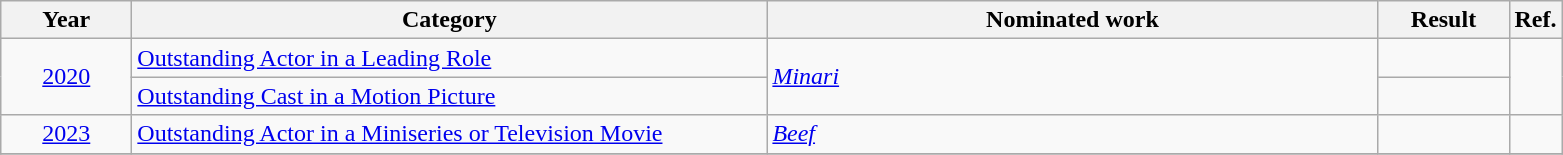<table class=wikitable>
<tr>
<th scope="col" style="width:5em;">Year</th>
<th scope="col" style="width:26em;">Category</th>
<th scope="col" style="width:25em;">Nominated work</th>
<th scope="col" style="width:5em;">Result</th>
<th>Ref.</th>
</tr>
<tr>
<td style="text-align:center;", rowspan=2><a href='#'>2020</a></td>
<td><a href='#'>Outstanding Actor in a Leading Role</a></td>
<td rowspan=2><em><a href='#'>Minari</a></em></td>
<td></td>
<td rowspan=2></td>
</tr>
<tr>
<td><a href='#'>Outstanding Cast in a Motion Picture</a></td>
<td></td>
</tr>
<tr>
<td style="text-align:center;"><a href='#'>2023</a></td>
<td><a href='#'>Outstanding Actor in a Miniseries or Television Movie</a></td>
<td><em><a href='#'>Beef</a></em></td>
<td></td>
<td></td>
</tr>
<tr>
</tr>
</table>
